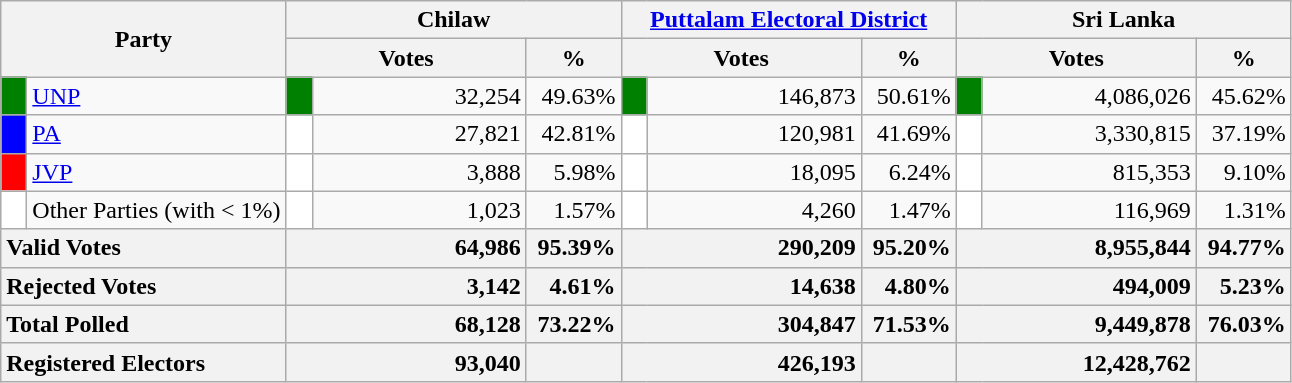<table class="wikitable">
<tr>
<th colspan="2" width="144px"rowspan="2">Party</th>
<th colspan="3" width="216px">Chilaw</th>
<th colspan="3" width="216px"><a href='#'>Puttalam Electoral District</a></th>
<th colspan="3" width="216px">Sri Lanka</th>
</tr>
<tr>
<th colspan="2" width="144px">Votes</th>
<th>%</th>
<th colspan="2" width="144px">Votes</th>
<th>%</th>
<th colspan="2" width="144px">Votes</th>
<th>%</th>
</tr>
<tr>
<td style="background-color:green;" width="10px"></td>
<td style="text-align:left;"><a href='#'>UNP</a></td>
<td style="background-color:green;" width="10px"></td>
<td style="text-align:right;">32,254</td>
<td style="text-align:right;">49.63%</td>
<td style="background-color:green;" width="10px"></td>
<td style="text-align:right;">146,873</td>
<td style="text-align:right;">50.61%</td>
<td style="background-color:green;" width="10px"></td>
<td style="text-align:right;">4,086,026</td>
<td style="text-align:right;">45.62%</td>
</tr>
<tr>
<td style="background-color:blue;" width="10px"></td>
<td style="text-align:left;"><a href='#'>PA</a></td>
<td style="background-color:white;" width="10px"></td>
<td style="text-align:right;">27,821</td>
<td style="text-align:right;">42.81%</td>
<td style="background-color:white;" width="10px"></td>
<td style="text-align:right;">120,981</td>
<td style="text-align:right;">41.69%</td>
<td style="background-color:white;" width="10px"></td>
<td style="text-align:right;">3,330,815</td>
<td style="text-align:right;">37.19%</td>
</tr>
<tr>
<td style="background-color:red;" width="10px"></td>
<td style="text-align:left;"><a href='#'>JVP</a></td>
<td style="background-color:white;" width="10px"></td>
<td style="text-align:right;">3,888</td>
<td style="text-align:right;">5.98%</td>
<td style="background-color:white;" width="10px"></td>
<td style="text-align:right;">18,095</td>
<td style="text-align:right;">6.24%</td>
<td style="background-color:white;" width="10px"></td>
<td style="text-align:right;">815,353</td>
<td style="text-align:right;">9.10%</td>
</tr>
<tr>
<td style="background-color:white;" width="10px"></td>
<td style="text-align:left;">Other Parties (with < 1%)</td>
<td style="background-color:white;" width="10px"></td>
<td style="text-align:right;">1,023</td>
<td style="text-align:right;">1.57%</td>
<td style="background-color:white;" width="10px"></td>
<td style="text-align:right;">4,260</td>
<td style="text-align:right;">1.47%</td>
<td style="background-color:white;" width="10px"></td>
<td style="text-align:right;">116,969</td>
<td style="text-align:right;">1.31%</td>
</tr>
<tr>
<th colspan="2" width="144px"style="text-align:left;">Valid Votes</th>
<th style="text-align:right;"colspan="2" width="144px">64,986</th>
<th style="text-align:right;">95.39%</th>
<th style="text-align:right;"colspan="2" width="144px">290,209</th>
<th style="text-align:right;">95.20%</th>
<th style="text-align:right;"colspan="2" width="144px">8,955,844</th>
<th style="text-align:right;">94.77%</th>
</tr>
<tr>
<th colspan="2" width="144px"style="text-align:left;">Rejected Votes</th>
<th style="text-align:right;"colspan="2" width="144px">3,142</th>
<th style="text-align:right;">4.61%</th>
<th style="text-align:right;"colspan="2" width="144px">14,638</th>
<th style="text-align:right;">4.80%</th>
<th style="text-align:right;"colspan="2" width="144px">494,009</th>
<th style="text-align:right;">5.23%</th>
</tr>
<tr>
<th colspan="2" width="144px"style="text-align:left;">Total Polled</th>
<th style="text-align:right;"colspan="2" width="144px">68,128</th>
<th style="text-align:right;">73.22%</th>
<th style="text-align:right;"colspan="2" width="144px">304,847</th>
<th style="text-align:right;">71.53%</th>
<th style="text-align:right;"colspan="2" width="144px">9,449,878</th>
<th style="text-align:right;">76.03%</th>
</tr>
<tr>
<th colspan="2" width="144px"style="text-align:left;">Registered Electors</th>
<th style="text-align:right;"colspan="2" width="144px">93,040</th>
<th></th>
<th style="text-align:right;"colspan="2" width="144px">426,193</th>
<th></th>
<th style="text-align:right;"colspan="2" width="144px">12,428,762</th>
<th></th>
</tr>
</table>
